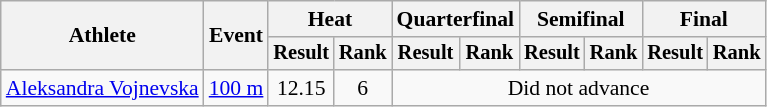<table class=wikitable style="font-size:90%">
<tr>
<th rowspan="2">Athlete</th>
<th rowspan="2">Event</th>
<th colspan="2">Heat</th>
<th colspan="2">Quarterfinal</th>
<th colspan="2">Semifinal</th>
<th colspan="2">Final</th>
</tr>
<tr style="font-size:95%">
<th>Result</th>
<th>Rank</th>
<th>Result</th>
<th>Rank</th>
<th>Result</th>
<th>Rank</th>
<th>Result</th>
<th>Rank</th>
</tr>
<tr align=center>
<td align=left><a href='#'>Aleksandra Vojnevska</a></td>
<td align=left><a href='#'>100 m</a></td>
<td>12.15</td>
<td>6</td>
<td colspan=6>Did not advance</td>
</tr>
</table>
